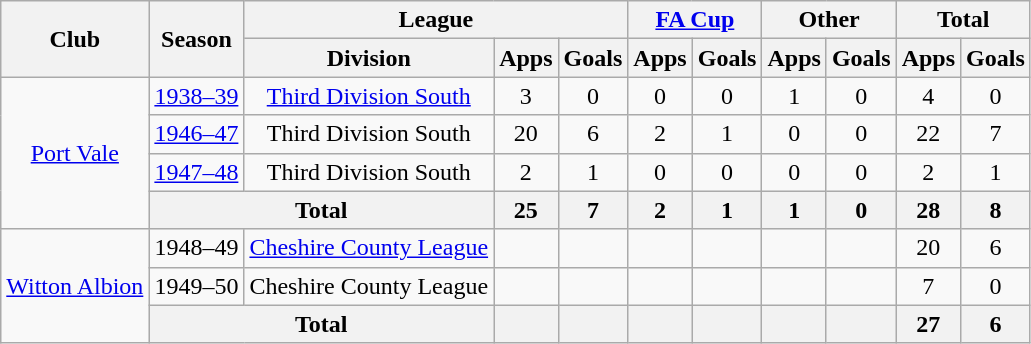<table class="wikitable" style="text-align:center">
<tr>
<th rowspan="2">Club</th>
<th rowspan="2">Season</th>
<th colspan="3">League</th>
<th colspan="2"><a href='#'>FA Cup</a></th>
<th colspan="2">Other</th>
<th colspan="2">Total</th>
</tr>
<tr>
<th>Division</th>
<th>Apps</th>
<th>Goals</th>
<th>Apps</th>
<th>Goals</th>
<th>Apps</th>
<th>Goals</th>
<th>Apps</th>
<th>Goals</th>
</tr>
<tr>
<td rowspan="4"><a href='#'>Port Vale</a></td>
<td><a href='#'>1938–39</a></td>
<td><a href='#'>Third Division South</a></td>
<td>3</td>
<td>0</td>
<td>0</td>
<td>0</td>
<td>1</td>
<td>0</td>
<td>4</td>
<td>0</td>
</tr>
<tr>
<td><a href='#'>1946–47</a></td>
<td>Third Division South</td>
<td>20</td>
<td>6</td>
<td>2</td>
<td>1</td>
<td>0</td>
<td>0</td>
<td>22</td>
<td>7</td>
</tr>
<tr>
<td><a href='#'>1947–48</a></td>
<td>Third Division South</td>
<td>2</td>
<td>1</td>
<td>0</td>
<td>0</td>
<td>0</td>
<td>0</td>
<td>2</td>
<td>1</td>
</tr>
<tr>
<th colspan="2">Total</th>
<th>25</th>
<th>7</th>
<th>2</th>
<th>1</th>
<th>1</th>
<th>0</th>
<th>28</th>
<th>8</th>
</tr>
<tr>
<td rowspan="3"><a href='#'>Witton Albion</a></td>
<td>1948–49</td>
<td><a href='#'>Cheshire County League</a></td>
<td></td>
<td></td>
<td></td>
<td></td>
<td></td>
<td></td>
<td>20</td>
<td>6</td>
</tr>
<tr>
<td>1949–50</td>
<td>Cheshire County League</td>
<td></td>
<td></td>
<td></td>
<td></td>
<td></td>
<td></td>
<td>7</td>
<td>0</td>
</tr>
<tr>
<th colspan="2">Total</th>
<th></th>
<th></th>
<th></th>
<th></th>
<th></th>
<th></th>
<th>27</th>
<th>6</th>
</tr>
</table>
